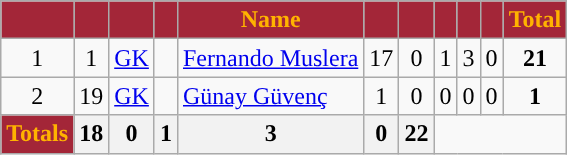<table class="wikitable" style="text-align:center">
<tr>
<th style="background:#A32638; color:#FFB300; "></th>
<th style="background:#A32638; color:#FFB300; "></th>
<th style="background:#A32638; color:#FFB300; "></th>
<th style="background:#A32638; color:#FFB300; "></th>
<th style="background:#A32638; color:#FFB300; ">Name</th>
<th style="background:#A32638; color:#FFB300; "></th>
<th style="background:#A32638; color:#FFB300; "></th>
<th style="background:#A32638; color:#FFB300; "></th>
<th style="background:#A32638; color:#FFB300; "></th>
<th style="background:#A32638; color:#FFB300; "></th>
<th style="background:#A32638; color:#FFB300; ">Total</th>
</tr>
<tr>
<td>1</td>
<td>1</td>
<td><a href='#'>GK</a></td>
<td></td>
<td align=left><a href='#'>Fernando Muslera</a></td>
<td>17</td>
<td>0</td>
<td>1</td>
<td>3</td>
<td>0</td>
<td><strong>21</strong></td>
</tr>
<tr>
<td>2</td>
<td>19</td>
<td><a href='#'>GK</a></td>
<td></td>
<td align=left><a href='#'>Günay Güvenç</a></td>
<td>1</td>
<td>0</td>
<td>0</td>
<td>0</td>
<td>0</td>
<td><strong>1</strong></td>
</tr>
<tr>
<td style="background:#A32638; color:#FFB300; "><strong>Totals</strong></td>
<th><strong>18</strong></th>
<th><strong>0</strong></th>
<th><strong>1</strong></th>
<th><strong>3</strong></th>
<th><strong>0</strong></th>
<th><strong>22</strong></th>
</tr>
</table>
